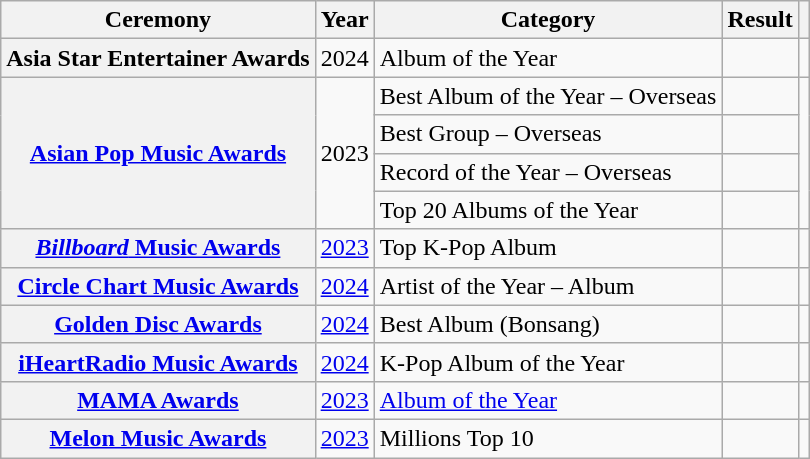<table class="wikitable plainrowheaders">
<tr>
<th scope="col">Ceremony</th>
<th scope="col">Year</th>
<th scope="col">Category</th>
<th scope="col">Result</th>
<th scope="col" class="unsortable"></th>
</tr>
<tr>
<th scope="row">Asia Star Entertainer Awards</th>
<td>2024</td>
<td>Album of the Year</td>
<td></td>
<td style="text-align:center"></td>
</tr>
<tr>
<th scope="row" rowspan="4"><a href='#'>Asian Pop Music Awards</a></th>
<td rowspan="4">2023</td>
<td>Best Album of the Year – Overseas</td>
<td></td>
<td rowspan="4" style="text-align:center"><br></td>
</tr>
<tr>
<td>Best Group – Overseas</td>
<td></td>
</tr>
<tr>
<td>Record of the Year – Overseas</td>
<td></td>
</tr>
<tr>
<td>Top 20 Albums of the Year</td>
<td></td>
</tr>
<tr>
<th scope="row"><a href='#'><em>Billboard</em> Music Awards</a></th>
<td><a href='#'>2023</a></td>
<td>Top K-Pop Album</td>
<td></td>
<td style="text-align:center"></td>
</tr>
<tr>
<th scope="row"><a href='#'>Circle Chart Music Awards</a></th>
<td><a href='#'>2024</a></td>
<td>Artist of the Year – Album</td>
<td></td>
<td style="text-align:center"></td>
</tr>
<tr>
<th scope="row"><a href='#'>Golden Disc Awards</a></th>
<td><a href='#'>2024</a></td>
<td>Best Album (Bonsang)</td>
<td></td>
<td style="text-align:center"></td>
</tr>
<tr>
<th scope="row"><a href='#'>iHeartRadio Music Awards</a></th>
<td><a href='#'>2024</a></td>
<td>K-Pop Album of the Year</td>
<td></td>
<td style="text-align:center"></td>
</tr>
<tr>
<th scope="row"><a href='#'>MAMA Awards</a></th>
<td><a href='#'>2023</a></td>
<td><a href='#'>Album of the Year</a></td>
<td></td>
<td style="text-align:center"></td>
</tr>
<tr>
<th scope="row"><a href='#'>Melon Music Awards</a></th>
<td><a href='#'>2023</a></td>
<td>Millions Top 10</td>
<td></td>
<td style="text-align:center"></td>
</tr>
</table>
